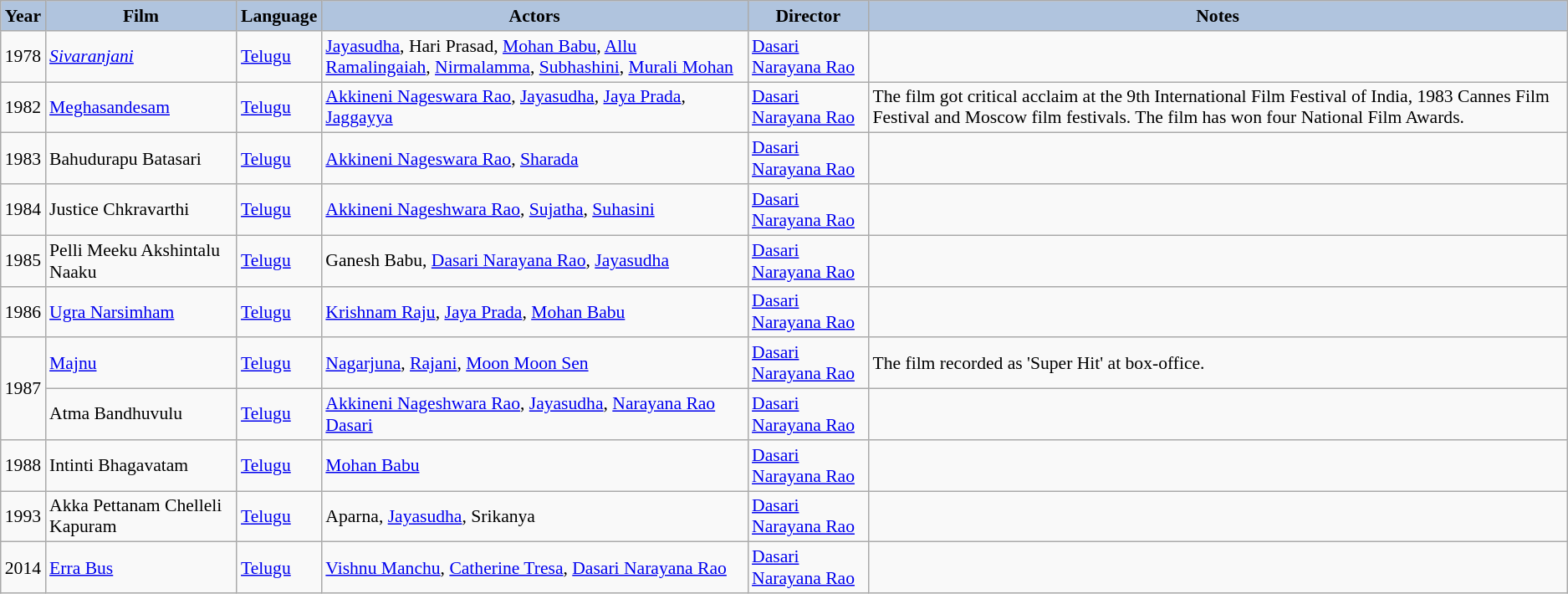<table class="wikitable" style="font-size:90%">
<tr style="text-align:center;">
<th style="text-align:center; background:#b0c4de;">Year</th>
<th style="text-align:center; background:#b0c4de;">Film</th>
<th style="text-align:center; background:#b0c4de;">Language</th>
<th style="text-align:center; background:#b0c4de;">Actors</th>
<th style="text-align:center; background:#b0c4de;">Director</th>
<th style="text-align:center; background:#b0c4de;">Notes</th>
</tr>
<tr>
<td>1978</td>
<td><em><a href='#'>Sivaranjani</a></em></td>
<td><a href='#'>Telugu</a></td>
<td><a href='#'>Jayasudha</a>, Hari Prasad, <a href='#'>Mohan Babu</a>, <a href='#'>Allu Ramalingaiah</a>, <a href='#'>Nirmalamma</a>, <a href='#'>Subhashini</a>, <a href='#'>Murali Mohan</a></td>
<td><a href='#'>Dasari Narayana Rao</a></td>
<td></td>
</tr>
<tr>
<td>1982</td>
<td><a href='#'>Meghasandesam</a></td>
<td><a href='#'>Telugu</a></td>
<td><a href='#'>Akkineni Nageswara Rao</a>, <a href='#'>Jayasudha</a>, <a href='#'>Jaya Prada</a>, <a href='#'>Jaggayya</a></td>
<td><a href='#'>Dasari Narayana Rao</a></td>
<td>The film got critical acclaim at the 9th International Film Festival of India, 1983 Cannes Film Festival and Moscow film festivals. The film has won four National Film Awards.</td>
</tr>
<tr>
<td>1983</td>
<td>Bahudurapu Batasari</td>
<td><a href='#'>Telugu</a></td>
<td><a href='#'>Akkineni Nageswara Rao</a>, <a href='#'>Sharada</a></td>
<td><a href='#'>Dasari Narayana Rao</a></td>
<td></td>
</tr>
<tr>
<td>1984</td>
<td>Justice Chkravarthi</td>
<td><a href='#'>Telugu</a></td>
<td><a href='#'>Akkineni Nageshwara Rao</a>, <a href='#'>Sujatha</a>, <a href='#'>Suhasini</a></td>
<td><a href='#'>Dasari Narayana Rao</a></td>
<td></td>
</tr>
<tr>
<td>1985</td>
<td>Pelli Meeku Akshintalu Naaku</td>
<td><a href='#'>Telugu</a></td>
<td>Ganesh Babu, <a href='#'>Dasari Narayana Rao</a>, <a href='#'>Jayasudha</a></td>
<td><a href='#'>Dasari Narayana Rao</a></td>
<td></td>
</tr>
<tr>
<td>1986</td>
<td><a href='#'>Ugra Narsimham</a></td>
<td><a href='#'>Telugu</a></td>
<td><a href='#'>Krishnam Raju</a>, <a href='#'>Jaya Prada</a>, <a href='#'>Mohan Babu</a></td>
<td><a href='#'>Dasari Narayana Rao</a></td>
<td></td>
</tr>
<tr>
<td rowspan="2">1987</td>
<td><a href='#'>Majnu</a></td>
<td><a href='#'>Telugu</a></td>
<td><a href='#'>Nagarjuna</a>, <a href='#'>Rajani</a>, <a href='#'>Moon Moon Sen</a></td>
<td><a href='#'>Dasari Narayana Rao</a></td>
<td>The film recorded as 'Super Hit' at box-office.</td>
</tr>
<tr>
<td>Atma Bandhuvulu</td>
<td><a href='#'>Telugu</a></td>
<td><a href='#'>Akkineni Nageshwara Rao</a>, <a href='#'>Jayasudha</a>, <a href='#'>Narayana Rao Dasari</a></td>
<td><a href='#'>Dasari Narayana Rao</a></td>
<td></td>
</tr>
<tr>
<td>1988</td>
<td>Intinti Bhagavatam</td>
<td><a href='#'>Telugu</a></td>
<td><a href='#'>Mohan Babu</a></td>
<td><a href='#'>Dasari Narayana Rao</a></td>
<td></td>
</tr>
<tr>
<td>1993</td>
<td>Akka Pettanam Chelleli Kapuram</td>
<td><a href='#'>Telugu</a></td>
<td>Aparna, <a href='#'>Jayasudha</a>, Srikanya</td>
<td><a href='#'>Dasari Narayana Rao</a></td>
<td></td>
</tr>
<tr>
<td>2014</td>
<td><a href='#'>Erra Bus</a></td>
<td><a href='#'>Telugu</a></td>
<td><a href='#'>Vishnu Manchu</a>, <a href='#'>Catherine Tresa</a>, <a href='#'>Dasari Narayana Rao</a></td>
<td><a href='#'>Dasari Narayana Rao</a></td>
<td></td>
</tr>
</table>
